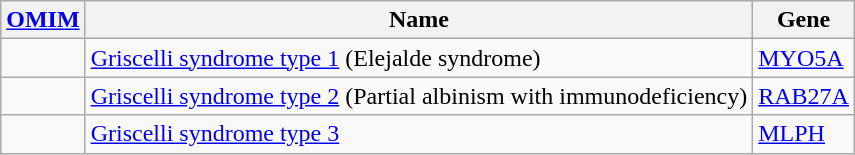<table class="wikitable">
<tr>
<th><a href='#'>OMIM</a></th>
<th>Name</th>
<th>Gene</th>
</tr>
<tr>
<td></td>
<td><a href='#'>Griscelli syndrome type 1</a> (Elejalde syndrome)</td>
<td><a href='#'>MYO5A</a></td>
</tr>
<tr>
<td></td>
<td><a href='#'>Griscelli syndrome type 2</a> (Partial albinism with immunodeficiency)</td>
<td><a href='#'>RAB27A</a></td>
</tr>
<tr>
<td></td>
<td><a href='#'>Griscelli syndrome type 3</a></td>
<td><a href='#'>MLPH</a></td>
</tr>
</table>
